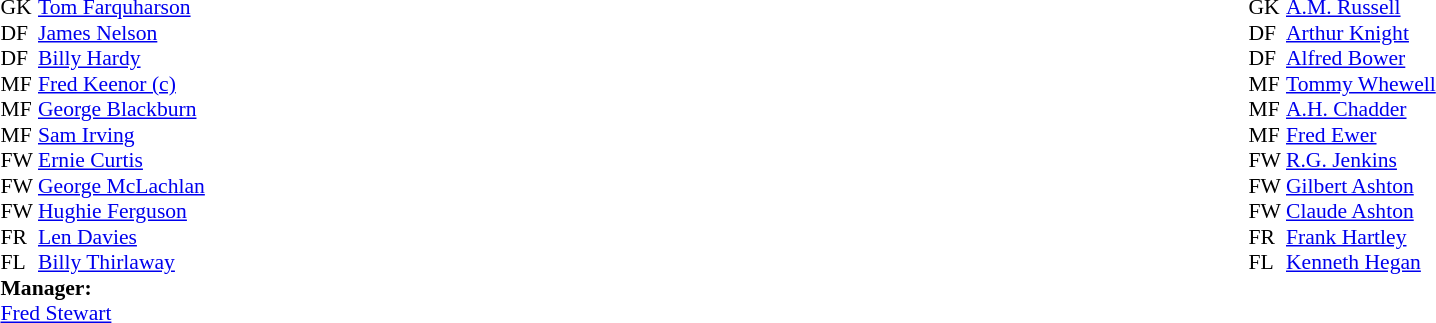<table width="100%">
<tr>
<td valign="top" width="50%"><br><table style="font-size: 90%" cellspacing="0" cellpadding="0">
<tr>
<td colspan="4"></td>
</tr>
<tr>
<th width="25"></th>
<th width="200"></th>
<th></th>
</tr>
<tr>
<td>GK</td>
<td> <a href='#'>Tom Farquharson</a></td>
</tr>
<tr>
<td>DF</td>
<td> <a href='#'>James Nelson</a></td>
</tr>
<tr>
<td>DF</td>
<td> <a href='#'>Billy Hardy</a></td>
</tr>
<tr>
<td>MF</td>
<td> <a href='#'>Fred Keenor (c)</a></td>
</tr>
<tr>
<td>MF</td>
<td> <a href='#'>George Blackburn</a></td>
</tr>
<tr>
<td>MF</td>
<td> <a href='#'>Sam Irving</a></td>
</tr>
<tr>
<td>FW</td>
<td> <a href='#'>Ernie Curtis</a></td>
</tr>
<tr>
<td>FW</td>
<td> <a href='#'>George McLachlan</a></td>
</tr>
<tr>
<td>FW</td>
<td> <a href='#'>Hughie Ferguson</a></td>
</tr>
<tr>
<td>FR</td>
<td> <a href='#'>Len Davies</a></td>
</tr>
<tr>
<td>FL</td>
<td> <a href='#'>Billy Thirlaway</a></td>
</tr>
<tr>
<td colspan=4><strong>Manager:</strong></td>
</tr>
<tr>
<td colspan="4"> <a href='#'>Fred Stewart</a></td>
</tr>
</table>
</td>
<td valign="top" width="50%"><br><table style="font-size: 90%" cellspacing="0" cellpadding="0" align=center>
<tr>
<td colspan="4"></td>
</tr>
<tr>
<th width="25"></th>
<th width="200"></th>
</tr>
<tr>
<td>GK</td>
<td> <a href='#'>A.M. Russell</a></td>
</tr>
<tr>
<td>DF</td>
<td> <a href='#'>Arthur Knight</a></td>
</tr>
<tr>
<td>DF</td>
<td> <a href='#'>Alfred Bower</a></td>
</tr>
<tr>
<td>MF</td>
<td> <a href='#'>Tommy Whewell</a></td>
</tr>
<tr>
<td>MF</td>
<td> <a href='#'>A.H. Chadder</a></td>
</tr>
<tr>
<td>MF</td>
<td> <a href='#'>Fred Ewer</a></td>
</tr>
<tr>
<td>FW</td>
<td> <a href='#'>R.G. Jenkins</a></td>
</tr>
<tr>
<td>FW</td>
<td> <a href='#'>Gilbert Ashton</a></td>
</tr>
<tr>
<td>FW</td>
<td> <a href='#'>Claude Ashton</a></td>
</tr>
<tr>
<td>FR</td>
<td> <a href='#'>Frank Hartley</a></td>
</tr>
<tr>
<td>FL</td>
<td> <a href='#'>Kenneth Hegan</a></td>
</tr>
<tr>
<td colspan=4></td>
</tr>
<tr>
<td colspan="4"></td>
</tr>
</table>
</td>
</tr>
</table>
